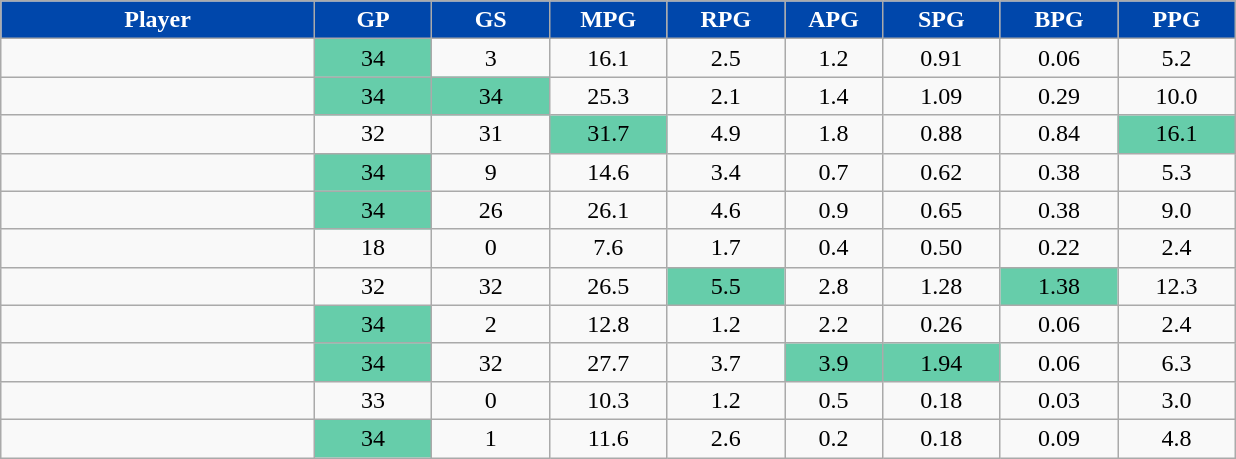<table class="wikitable sortable" style="text-align:center;">
<tr>
<th style="background:#0047AB;color:white;" width="16%">Player</th>
<th style="background:#0047AB;color:white;" width="6%">GP</th>
<th style="background:#0047AB;color:white;" width="6%">GS</th>
<th style="background:#0047AB;color:white;" width="6%">MPG</th>
<th style="background:#0047AB;color:white;" width="6%">RPG</th>
<th style="background:#0047AB;color:white;" width="5%">APG</th>
<th style="background:#0047AB;color:white;" width="6%">SPG</th>
<th style="background:#0047AB;color:white;" width="6%">BPG</th>
<th style="background:#0047AB;color:white;" width="6%">PPG</th>
</tr>
<tr>
<td></td>
<td style="background:#66CDAA">34</td>
<td>3</td>
<td>16.1</td>
<td>2.5</td>
<td>1.2</td>
<td>0.91</td>
<td>0.06</td>
<td>5.2</td>
</tr>
<tr>
<td></td>
<td style="background:#66CDAA">34</td>
<td style="background:#66CDAA">34</td>
<td>25.3</td>
<td>2.1</td>
<td>1.4</td>
<td>1.09</td>
<td>0.29</td>
<td>10.0</td>
</tr>
<tr>
<td></td>
<td>32</td>
<td>31</td>
<td style="background:#66CDAA">31.7</td>
<td>4.9</td>
<td>1.8</td>
<td>0.88</td>
<td>0.84</td>
<td style="background:#66CDAA">16.1</td>
</tr>
<tr>
<td></td>
<td style="background:#66CDAA">34</td>
<td>9</td>
<td>14.6</td>
<td>3.4</td>
<td>0.7</td>
<td>0.62</td>
<td>0.38</td>
<td>5.3</td>
</tr>
<tr>
<td></td>
<td style="background:#66CDAA">34</td>
<td>26</td>
<td>26.1</td>
<td>4.6</td>
<td>0.9</td>
<td>0.65</td>
<td>0.38</td>
<td>9.0</td>
</tr>
<tr>
<td></td>
<td>18</td>
<td>0</td>
<td>7.6</td>
<td>1.7</td>
<td>0.4</td>
<td>0.50</td>
<td>0.22</td>
<td>2.4</td>
</tr>
<tr>
<td></td>
<td>32</td>
<td>32</td>
<td>26.5</td>
<td style="background:#66CDAA">5.5</td>
<td>2.8</td>
<td>1.28</td>
<td style="background:#66CDAA">1.38</td>
<td>12.3</td>
</tr>
<tr>
<td></td>
<td style="background:#66CDAA">34</td>
<td>2</td>
<td>12.8</td>
<td>1.2</td>
<td>2.2</td>
<td>0.26</td>
<td>0.06</td>
<td>2.4</td>
</tr>
<tr>
<td></td>
<td style="background:#66CDAA">34</td>
<td>32</td>
<td>27.7</td>
<td>3.7</td>
<td style="background:#66CDAA">3.9</td>
<td style="background:#66CDAA">1.94</td>
<td>0.06</td>
<td>6.3</td>
</tr>
<tr>
<td></td>
<td>33</td>
<td>0</td>
<td>10.3</td>
<td>1.2</td>
<td>0.5</td>
<td>0.18</td>
<td>0.03</td>
<td>3.0</td>
</tr>
<tr>
<td></td>
<td style="background:#66CDAA">34</td>
<td>1</td>
<td>11.6</td>
<td>2.6</td>
<td>0.2</td>
<td>0.18</td>
<td>0.09</td>
<td>4.8</td>
</tr>
</table>
